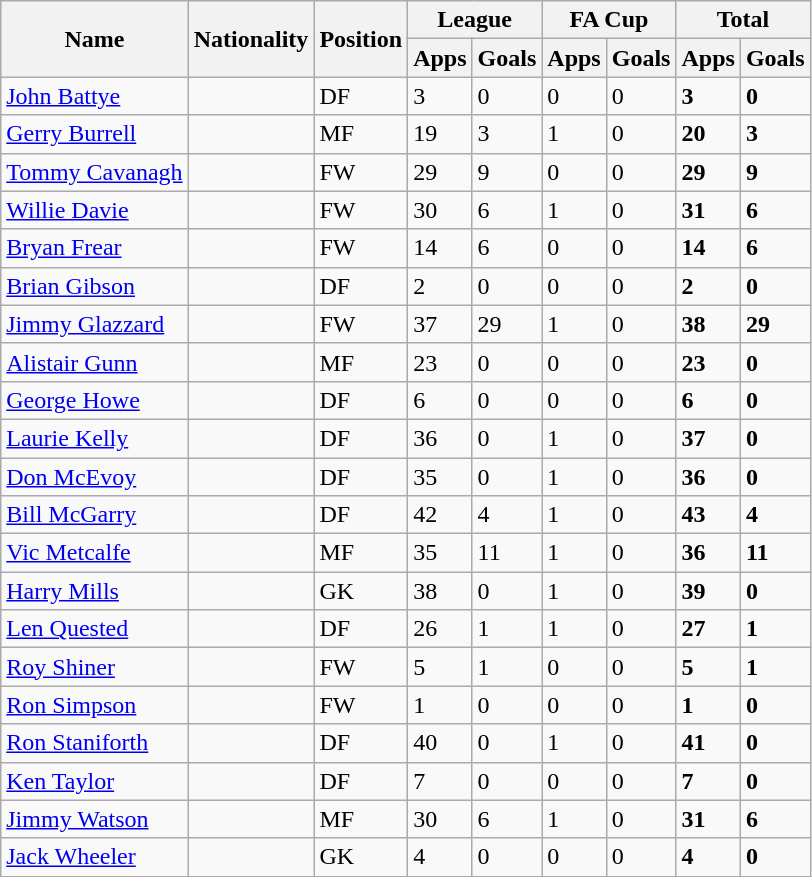<table class="wikitable sortable">
<tr>
<th scope=col rowspan=2>Name</th>
<th scope=col rowspan=2>Nationality</th>
<th scope=col rowspan=2>Position</th>
<th colspan=2>League</th>
<th colspan=2>FA Cup</th>
<th colspan=2>Total</th>
</tr>
<tr>
<th>Apps</th>
<th>Goals</th>
<th>Apps</th>
<th>Goals</th>
<th>Apps</th>
<th>Goals</th>
</tr>
<tr>
<td><a href='#'>John Battye</a></td>
<td></td>
<td>DF</td>
<td>3</td>
<td>0</td>
<td>0</td>
<td>0</td>
<td><strong>3</strong></td>
<td><strong>0</strong></td>
</tr>
<tr>
<td><a href='#'>Gerry Burrell</a></td>
<td></td>
<td>MF</td>
<td>19</td>
<td>3</td>
<td>1</td>
<td>0</td>
<td><strong>20</strong></td>
<td><strong>3</strong></td>
</tr>
<tr>
<td><a href='#'>Tommy Cavanagh</a></td>
<td></td>
<td>FW</td>
<td>29</td>
<td>9</td>
<td>0</td>
<td>0</td>
<td><strong>29</strong></td>
<td><strong>9</strong></td>
</tr>
<tr>
<td><a href='#'>Willie Davie</a></td>
<td></td>
<td>FW</td>
<td>30</td>
<td>6</td>
<td>1</td>
<td>0</td>
<td><strong>31</strong></td>
<td><strong>6</strong></td>
</tr>
<tr>
<td><a href='#'>Bryan Frear</a></td>
<td></td>
<td>FW</td>
<td>14</td>
<td>6</td>
<td>0</td>
<td>0</td>
<td><strong>14</strong></td>
<td><strong>6</strong></td>
</tr>
<tr>
<td><a href='#'>Brian Gibson</a></td>
<td></td>
<td>DF</td>
<td>2</td>
<td>0</td>
<td>0</td>
<td>0</td>
<td><strong>2</strong></td>
<td><strong>0</strong></td>
</tr>
<tr>
<td><a href='#'>Jimmy Glazzard</a></td>
<td></td>
<td>FW</td>
<td>37</td>
<td>29</td>
<td>1</td>
<td>0</td>
<td><strong>38</strong></td>
<td><strong>29</strong></td>
</tr>
<tr>
<td><a href='#'>Alistair Gunn</a></td>
<td></td>
<td>MF</td>
<td>23</td>
<td>0</td>
<td>0</td>
<td>0</td>
<td><strong>23</strong></td>
<td><strong>0</strong></td>
</tr>
<tr>
<td><a href='#'>George Howe</a></td>
<td></td>
<td>DF</td>
<td>6</td>
<td>0</td>
<td>0</td>
<td>0</td>
<td><strong>6</strong></td>
<td><strong>0</strong></td>
</tr>
<tr>
<td><a href='#'>Laurie Kelly</a></td>
<td></td>
<td>DF</td>
<td>36</td>
<td>0</td>
<td>1</td>
<td>0</td>
<td><strong>37</strong></td>
<td><strong>0</strong></td>
</tr>
<tr>
<td><a href='#'>Don McEvoy</a></td>
<td></td>
<td>DF</td>
<td>35</td>
<td>0</td>
<td>1</td>
<td>0</td>
<td><strong>36</strong></td>
<td><strong>0</strong></td>
</tr>
<tr>
<td><a href='#'>Bill McGarry</a></td>
<td></td>
<td>DF</td>
<td>42</td>
<td>4</td>
<td>1</td>
<td>0</td>
<td><strong>43</strong></td>
<td><strong>4</strong></td>
</tr>
<tr>
<td><a href='#'>Vic Metcalfe</a></td>
<td></td>
<td>MF</td>
<td>35</td>
<td>11</td>
<td>1</td>
<td>0</td>
<td><strong>36</strong></td>
<td><strong>11</strong></td>
</tr>
<tr>
<td><a href='#'>Harry Mills</a></td>
<td></td>
<td>GK</td>
<td>38</td>
<td>0</td>
<td>1</td>
<td>0</td>
<td><strong>39</strong></td>
<td><strong>0</strong></td>
</tr>
<tr>
<td><a href='#'>Len Quested</a></td>
<td></td>
<td>DF</td>
<td>26</td>
<td>1</td>
<td>1</td>
<td>0</td>
<td><strong>27</strong></td>
<td><strong>1</strong></td>
</tr>
<tr>
<td><a href='#'>Roy Shiner</a></td>
<td></td>
<td>FW</td>
<td>5</td>
<td>1</td>
<td>0</td>
<td>0</td>
<td><strong>5</strong></td>
<td><strong>1</strong></td>
</tr>
<tr>
<td><a href='#'>Ron Simpson</a></td>
<td></td>
<td>FW</td>
<td>1</td>
<td>0</td>
<td>0</td>
<td>0</td>
<td><strong>1</strong></td>
<td><strong>0</strong></td>
</tr>
<tr>
<td><a href='#'>Ron Staniforth</a></td>
<td></td>
<td>DF</td>
<td>40</td>
<td>0</td>
<td>1</td>
<td>0</td>
<td><strong>41</strong></td>
<td><strong>0</strong></td>
</tr>
<tr>
<td><a href='#'>Ken Taylor</a></td>
<td></td>
<td>DF</td>
<td>7</td>
<td>0</td>
<td>0</td>
<td>0</td>
<td><strong>7</strong></td>
<td><strong>0</strong></td>
</tr>
<tr>
<td><a href='#'>Jimmy Watson</a></td>
<td></td>
<td>MF</td>
<td>30</td>
<td>6</td>
<td>1</td>
<td>0</td>
<td><strong>31</strong></td>
<td><strong>6</strong></td>
</tr>
<tr>
<td><a href='#'>Jack Wheeler</a></td>
<td></td>
<td>GK</td>
<td>4</td>
<td>0</td>
<td>0</td>
<td>0</td>
<td><strong>4</strong></td>
<td><strong>0</strong></td>
</tr>
<tr>
</tr>
</table>
